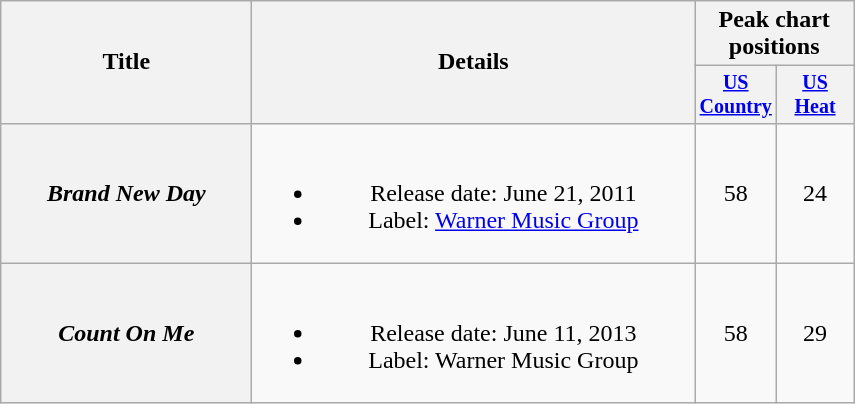<table class="wikitable plainrowheaders" style="text-align:center;">
<tr>
<th rowspan="2" style="width:10em;">Title</th>
<th rowspan="2" style="width:18em;">Details</th>
<th colspan="2">Peak chart<br>positions</th>
</tr>
<tr style="font-size:smaller;">
<th style="width:45px;"><a href='#'>US Country</a></th>
<th style="width:45px;"><a href='#'>US Heat</a></th>
</tr>
<tr>
<th scope="row"><em>Brand New Day</em></th>
<td><br><ul><li>Release date: June 21, 2011</li><li>Label: <a href='#'>Warner Music Group</a></li></ul></td>
<td>58</td>
<td>24</td>
</tr>
<tr>
<th scope="row"><em>Count On Me</em></th>
<td><br><ul><li>Release date: June 11, 2013</li><li>Label: Warner Music Group</li></ul></td>
<td>58</td>
<td>29</td>
</tr>
</table>
